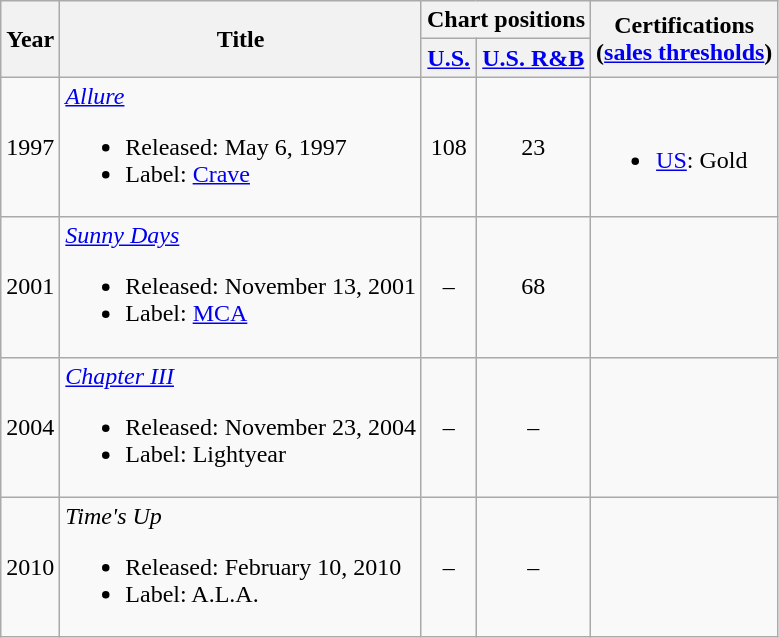<table class="wikitable">
<tr>
<th rowspan="2">Year</th>
<th rowspan="2">Title</th>
<th colspan="2">Chart positions</th>
<th rowspan="2">Certifications<br>(<a href='#'>sales thresholds</a>)</th>
</tr>
<tr>
<th><a href='#'>U.S.</a></th>
<th><a href='#'>U.S. R&B</a></th>
</tr>
<tr>
<td>1997</td>
<td><em><a href='#'>Allure</a></em><br><ul><li>Released: May 6, 1997</li><li>Label: <a href='#'>Crave</a></li></ul></td>
<td style="text-align:center;">108</td>
<td style="text-align:center;">23</td>
<td><br><ul><li><a href='#'>US</a>: Gold</li></ul></td>
</tr>
<tr>
<td>2001</td>
<td><em><a href='#'>Sunny Days</a></em><br><ul><li>Released: November 13, 2001</li><li>Label: <a href='#'>MCA</a></li></ul></td>
<td style="text-align:center;">–</td>
<td style="text-align:center;">68</td>
<td></td>
</tr>
<tr>
<td>2004</td>
<td><em><a href='#'>Chapter III</a></em><br><ul><li>Released: November 23, 2004</li><li>Label: Lightyear</li></ul></td>
<td style="text-align:center;">–</td>
<td style="text-align:center;">–</td>
<td></td>
</tr>
<tr>
<td>2010</td>
<td><em>Time's Up</em><br><ul><li>Released: February 10, 2010</li><li>Label: A.L.A.</li></ul></td>
<td style="text-align:center;">–</td>
<td style="text-align:center;">–</td>
<td></td>
</tr>
</table>
